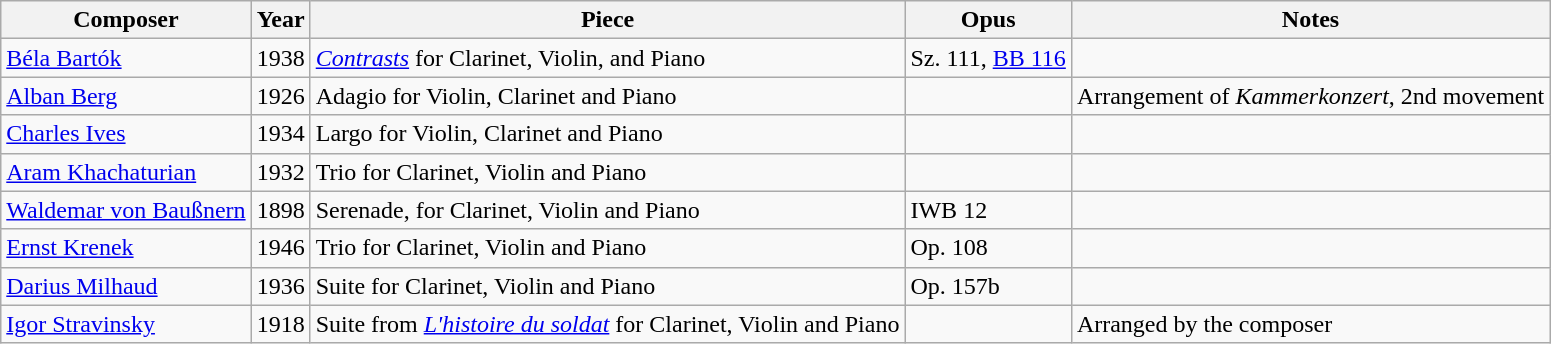<table class="wikitable">
<tr>
<th>Composer</th>
<th>Year</th>
<th>Piece</th>
<th>Opus</th>
<th>Notes</th>
</tr>
<tr>
<td><a href='#'>Béla Bartók</a></td>
<td>1938</td>
<td><em><a href='#'>Contrasts</a></em> for Clarinet, Violin, and Piano</td>
<td>Sz. 111, <a href='#'>BB 116</a></td>
<td></td>
</tr>
<tr>
<td><a href='#'>Alban Berg</a></td>
<td>1926</td>
<td>Adagio for Violin, Clarinet and Piano</td>
<td></td>
<td>Arrangement of <em>Kammerkonzert</em>, 2nd movement</td>
</tr>
<tr>
<td><a href='#'>Charles Ives</a></td>
<td>1934</td>
<td>Largo for Violin, Clarinet and Piano</td>
<td></td>
<td></td>
</tr>
<tr>
<td><a href='#'>Aram Khachaturian</a></td>
<td>1932</td>
<td>Trio for Clarinet, Violin and Piano</td>
<td></td>
<td></td>
</tr>
<tr>
<td><a href='#'>Waldemar von Baußnern</a></td>
<td>1898</td>
<td>Serenade, for Clarinet, Violin and Piano</td>
<td>IWB 12</td>
<td></td>
</tr>
<tr>
<td><a href='#'>Ernst Krenek</a></td>
<td>1946</td>
<td>Trio for Clarinet, Violin and Piano</td>
<td>Op. 108</td>
<td></td>
</tr>
<tr>
<td><a href='#'>Darius Milhaud</a></td>
<td>1936</td>
<td>Suite for Clarinet, Violin and Piano</td>
<td>Op. 157b</td>
<td></td>
</tr>
<tr>
<td><a href='#'>Igor Stravinsky</a></td>
<td>1918</td>
<td>Suite from <em><a href='#'>L'histoire du soldat</a></em> for Clarinet, Violin and Piano</td>
<td></td>
<td>Arranged by the composer</td>
</tr>
</table>
